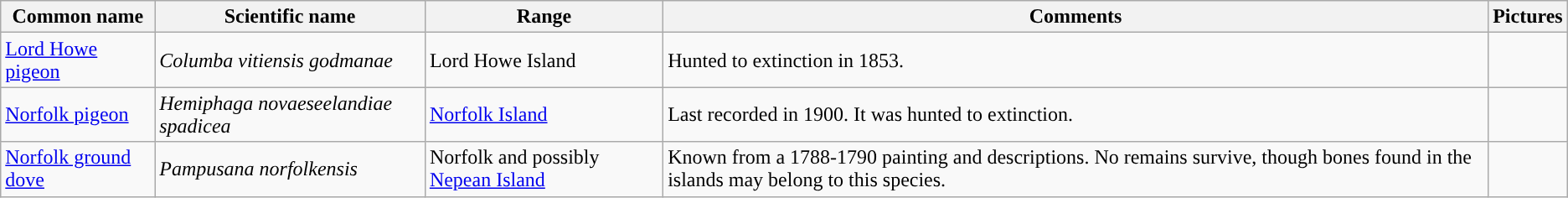<table class="wikitable">
<tr>
<th>Common name</th>
<th>Scientific name</th>
<th>Range</th>
<th class="unsortable">Comments</th>
<th class="unsortable">Pictures</th>
</tr>
<tr>
<td><a href='#'>Lord Howe pigeon</a></td>
<td><em>Columba vitiensis godmanae</em></td>
<td>Lord Howe Island</td>
<td>Hunted to extinction in 1853.</td>
<td></td>
</tr>
<tr>
<td><a href='#'>Norfolk pigeon</a></td>
<td><em>Hemiphaga novaeseelandiae spadicea</em></td>
<td><a href='#'>Norfolk Island</a></td>
<td>Last recorded in 1900. It was hunted to extinction.</td>
<td></td>
</tr>
<tr>
<td><a href='#'>Norfolk ground dove</a></td>
<td><em>Pampusana norfolkensis</em></td>
<td>Norfolk and possibly <a href='#'>Nepean Island</a></td>
<td>Known from a 1788-1790 painting and descriptions. No remains survive, though bones found in the islands may belong to this species.</td>
<td></td>
</tr>
</table>
